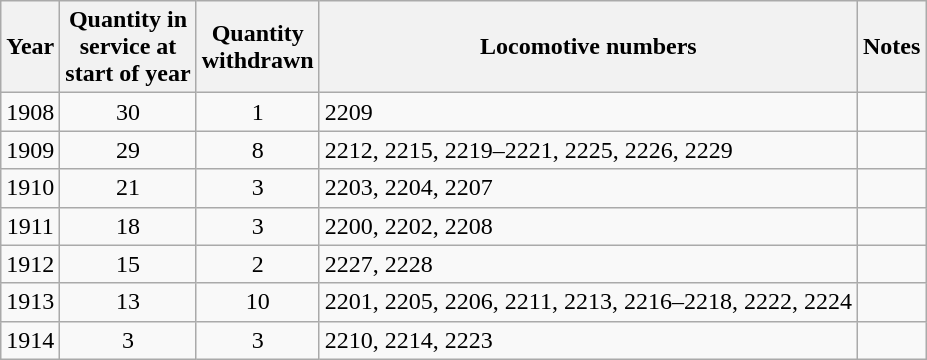<table class="wikitable" style=text-align:center>
<tr>
<th>Year</th>
<th>Quantity in<br>service at<br>start of year</th>
<th>Quantity<br>withdrawn</th>
<th>Locomotive numbers</th>
<th>Notes</th>
</tr>
<tr>
<td>1908</td>
<td>30</td>
<td>1</td>
<td align=left>2209</td>
<td align=left></td>
</tr>
<tr>
<td>1909</td>
<td>29</td>
<td>8</td>
<td align=left>2212, 2215, 2219–2221, 2225, 2226, 2229</td>
<td align=left></td>
</tr>
<tr>
<td>1910</td>
<td>21</td>
<td>3</td>
<td align=left>2203, 2204, 2207</td>
<td align=left></td>
</tr>
<tr>
<td>1911</td>
<td>18</td>
<td>3</td>
<td align=left>2200, 2202, 2208</td>
<td align=left></td>
</tr>
<tr>
<td>1912</td>
<td>15</td>
<td>2</td>
<td align=left>2227, 2228</td>
<td align=left></td>
</tr>
<tr>
<td>1913</td>
<td>13</td>
<td>10</td>
<td align=left>2201, 2205, 2206, 2211, 2213, 2216–2218, 2222, 2224</td>
<td align=left></td>
</tr>
<tr>
<td>1914</td>
<td>3</td>
<td>3</td>
<td align=left>2210, 2214, 2223</td>
<td align=left></td>
</tr>
</table>
